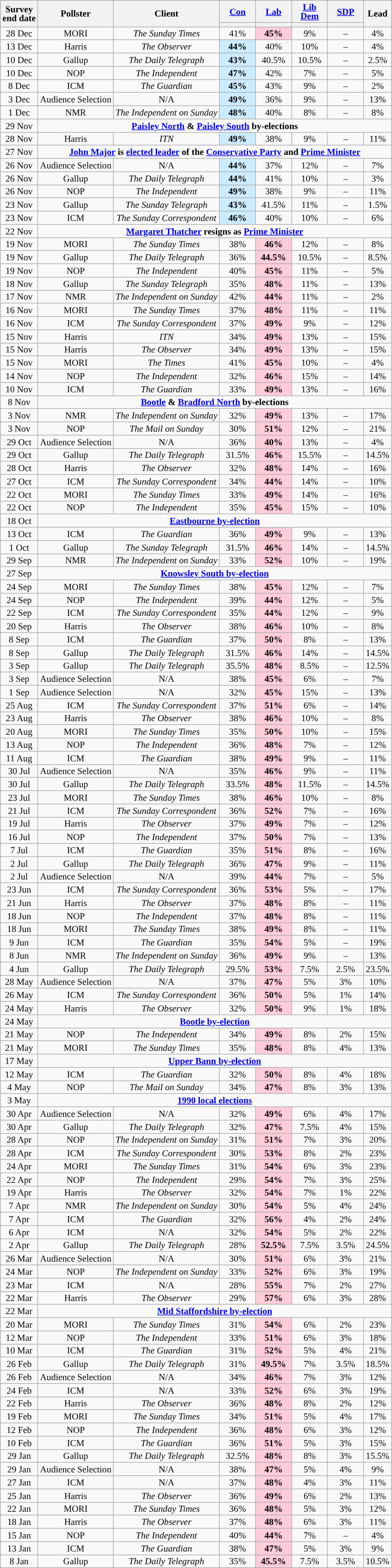<table class="wikitable sortable mw-datatable" style="text-align:center;font-size:90%;line-height:14px;">
<tr>
<th rowspan="2">Survey<br>end date</th>
<th rowspan="2">Pollster</th>
<th rowspan="2">Client</th>
<th class="unsortable" style="width:50px;"><a href='#'>Con</a></th>
<th class="unsortable" style="width:50px;"><a href='#'>Lab</a></th>
<th class="unsortable" style="width:50px;"><a href='#'>Lib Dem</a></th>
<th class="unsortable" style="width:50px;"><a href='#'>SDP</a></th>
<th rowspan="2">Lead</th>
</tr>
<tr>
<th style="background:"></th>
<th style="background:"></th>
<th style="background:"></th>
<th style="background:"></th>
</tr>
<tr>
<td>28 Dec</td>
<td>MORI</td>
<td><em>The Sunday Times</em></td>
<td>41%</td>
<td style="background:#FFCCDA;"><strong>45%</strong></td>
<td>9%</td>
<td>–</td>
<td style="background:">4%</td>
</tr>
<tr>
<td>13 Dec</td>
<td>Harris</td>
<td><em>The Observer</em></td>
<td style="background:#CCEBFF;"><strong>44%</strong></td>
<td>40%</td>
<td>10%</td>
<td>–</td>
<td style="background:">4%</td>
</tr>
<tr>
<td>10 Dec</td>
<td>Gallup</td>
<td><em>The Daily Telegraph</em></td>
<td style="background:#CCEBFF;"><strong>43%</strong></td>
<td>40.5%</td>
<td>10.5%</td>
<td>–</td>
<td style="background:">2.5%</td>
</tr>
<tr>
<td>10 Dec</td>
<td>NOP</td>
<td><em>The Independent</em></td>
<td style="background:#CCEBFF;"><strong>47%</strong></td>
<td>42%</td>
<td>7%</td>
<td>–</td>
<td style="background:">5%</td>
</tr>
<tr>
<td>8 Dec</td>
<td>ICM</td>
<td><em>The Guardian</em></td>
<td style="background:#CCEBFF;"><strong>45%</strong></td>
<td>43%</td>
<td>9%</td>
<td>–</td>
<td style="background:">2%</td>
</tr>
<tr>
<td>3 Dec</td>
<td>Audience Selection</td>
<td>N/A</td>
<td style="background:#CCEBFF;"><strong>49%</strong></td>
<td>36%</td>
<td>9%</td>
<td>–</td>
<td style="background:">13%</td>
</tr>
<tr>
<td>1 Dec</td>
<td>NMR</td>
<td><em>The Independent on Sunday</em></td>
<td style="background:#CCEBFF;"><strong>48%</strong></td>
<td>40%</td>
<td>8%</td>
<td>–</td>
<td style="background:">8%</td>
</tr>
<tr>
<td>29 Nov</td>
<td colspan="7"><strong><a href='#'>Paisley North</a> & <a href='#'>Paisley South</a> by-elections</strong></td>
</tr>
<tr>
<td>28 Nov</td>
<td>Harris</td>
<td><em>ITN</em></td>
<td style="background:#CCEBFF;"><strong>49%</strong></td>
<td>38%</td>
<td>9%</td>
<td>–</td>
<td style="background:">11%</td>
</tr>
<tr>
<td>27 Nov</td>
<td colspan="7" style="font-weight:bold;"><a href='#'>John Major</a> is <a href='#'>elected leader</a> of the <a href='#'>Conservative Party</a> and <a href='#'>Prime Minister</a></td>
</tr>
<tr>
<td>26 Nov</td>
<td>Audience Selection</td>
<td>N/A</td>
<td style="background:#CCEBFF;"><strong>44%</strong></td>
<td>37%</td>
<td>12%</td>
<td>–</td>
<td style="background:">7%</td>
</tr>
<tr>
<td>26 Nov</td>
<td>Gallup</td>
<td><em>The Daily Telegraph</em></td>
<td style="background:#CCEBFF;"><strong>44%</strong></td>
<td>41%</td>
<td>10%</td>
<td>–</td>
<td style="background:">3%</td>
</tr>
<tr>
<td>26 Nov</td>
<td>NOP</td>
<td><em>The Independent</em></td>
<td style="background:#CCEBFF;"><strong>49%</strong></td>
<td>38%</td>
<td>9%</td>
<td>–</td>
<td style="background:">11%</td>
</tr>
<tr>
<td>23 Nov</td>
<td>Gallup</td>
<td><em>The Sunday Telegraph</em></td>
<td style="background:#CCEBFF;"><strong>43%</strong></td>
<td>41.5%</td>
<td>11%</td>
<td>–</td>
<td style="background:">1.5%</td>
</tr>
<tr>
<td>23 Nov</td>
<td>ICM</td>
<td><em>The Sunday Correspondent</em></td>
<td style="background:#CCEBFF;"><strong>46%</strong></td>
<td>40%</td>
<td>10%</td>
<td>–</td>
<td style="background:">6%</td>
</tr>
<tr>
<td>22 Nov</td>
<td colspan="7"><strong><a href='#'>Margaret Thatcher</a> resigns as <a href='#'>Prime Minister</a></strong></td>
</tr>
<tr>
<td>19 Nov</td>
<td>MORI</td>
<td><em>The Sunday Times</em></td>
<td>38%</td>
<td style="background:#FFCCDA;"><strong>46%</strong></td>
<td>12%</td>
<td>–</td>
<td style="background:">8%</td>
</tr>
<tr>
<td>19 Nov</td>
<td>Gallup</td>
<td><em>The Daily Telegraph</em></td>
<td>36%</td>
<td style="background:#FFCCDA;"><strong>44.5%</strong></td>
<td>10.5%</td>
<td>–</td>
<td style="background:">8.5%</td>
</tr>
<tr>
<td>19 Nov</td>
<td>NOP</td>
<td><em>The Independent</em></td>
<td>40%</td>
<td style="background:#FFCCDA;"><strong>45%</strong></td>
<td>11%</td>
<td>–</td>
<td style="background:">5%</td>
</tr>
<tr>
<td>18 Nov</td>
<td>Gallup</td>
<td><em>The Sunday Telegraph</em></td>
<td>35%</td>
<td style="background:#FFCCDA;"><strong>48%</strong></td>
<td>11%</td>
<td>–</td>
<td style="background:">13%</td>
</tr>
<tr>
<td>17 Nov</td>
<td>NMR</td>
<td><em>The Independent on Sunday</em></td>
<td>42%</td>
<td style="background:#FFCCDA;"><strong>44%</strong></td>
<td>11%</td>
<td>–</td>
<td style="background:">2%</td>
</tr>
<tr>
<td>16 Nov</td>
<td>MORI</td>
<td><em>The Sunday Times</em></td>
<td>37%</td>
<td style="background:#FFCCDA;"><strong>48%</strong></td>
<td>11%</td>
<td>–</td>
<td style="background:">11%</td>
</tr>
<tr>
<td>16 Nov</td>
<td>ICM</td>
<td><em>The Sunday Correspondent</em></td>
<td>37%</td>
<td style="background:#FFCCDA;"><strong>49%</strong></td>
<td>9%</td>
<td>–</td>
<td style="background:">12%</td>
</tr>
<tr>
<td>15 Nov</td>
<td>Harris</td>
<td><em>ITN</em></td>
<td>34%</td>
<td style="background:#FFCCDA;"><strong>49%</strong></td>
<td>13%</td>
<td>–</td>
<td style="background:">15%</td>
</tr>
<tr>
<td>15 Nov</td>
<td>Harris</td>
<td><em>The Observer</em></td>
<td>34%</td>
<td style="background:#FFCCDA;"><strong>49%</strong></td>
<td>13%</td>
<td>–</td>
<td style="background:">15%</td>
</tr>
<tr>
<td>15 Nov</td>
<td>MORI</td>
<td><em>The Times</em></td>
<td>41%</td>
<td style="background:#FFCCDA;"><strong>45%</strong></td>
<td>10%</td>
<td>–</td>
<td style="background:">4%</td>
</tr>
<tr>
<td>14 Nov</td>
<td>NOP</td>
<td><em>The Independent</em></td>
<td>32%</td>
<td style="background:#FFCCDA;"><strong>46%</strong></td>
<td>15%</td>
<td>–</td>
<td style="background:">14%</td>
</tr>
<tr>
<td>10 Nov</td>
<td>ICM</td>
<td><em>The Guardian</em></td>
<td>33%</td>
<td style="background:#FFCCDA;"><strong>49%</strong></td>
<td>13%</td>
<td>–</td>
<td style="background:">16%</td>
</tr>
<tr>
<td>8 Nov</td>
<td colspan="7"><strong><a href='#'>Bootle</a> & <a href='#'>Bradford North</a> by-elections</strong></td>
</tr>
<tr>
<td>3 Nov</td>
<td>NMR</td>
<td><em>The Independent on Sunday</em></td>
<td>32%</td>
<td style="background:#FFCCDA;"><strong>49%</strong></td>
<td>13%</td>
<td>–</td>
<td style="background:">17%</td>
</tr>
<tr>
<td>3 Nov</td>
<td>NOP</td>
<td><em>The Mail on Sunday</em></td>
<td>30%</td>
<td style="background:#FFCCDA;"><strong>51%</strong></td>
<td>12%</td>
<td>–</td>
<td style="background:">21%</td>
</tr>
<tr>
<td>29 Oct</td>
<td>Audience Selection</td>
<td>N/A</td>
<td>36%</td>
<td style="background:#FFCCDA;"><strong>40%</strong></td>
<td>13%</td>
<td>–</td>
<td style="background:">4%</td>
</tr>
<tr>
<td>29 Oct</td>
<td>Gallup</td>
<td><em>The Daily Telegraph</em></td>
<td>31.5%</td>
<td style="background:#FFCCDA;"><strong>46%</strong></td>
<td>15.5%</td>
<td>–</td>
<td style="background:">14.5%</td>
</tr>
<tr>
<td>28 Oct</td>
<td>Harris</td>
<td><em>The Observer</em></td>
<td>32%</td>
<td style="background:#FFCCDA;"><strong>48%</strong></td>
<td>14%</td>
<td>–</td>
<td style="background:">16%</td>
</tr>
<tr>
<td>27 Oct</td>
<td>ICM</td>
<td><em>The Sunday Correspondent</em></td>
<td>34%</td>
<td style="background:#FFCCDA;"><strong>44%</strong></td>
<td>14%</td>
<td>–</td>
<td style="background:">10%</td>
</tr>
<tr>
<td>22 Oct</td>
<td>MORI</td>
<td><em>The Sunday Times</em></td>
<td>33%</td>
<td style="background:#FFCCDA;"><strong>49%</strong></td>
<td>14%</td>
<td>–</td>
<td style="background:">16%</td>
</tr>
<tr>
<td>22 Oct</td>
<td>NOP</td>
<td><em>The Independent</em></td>
<td>35%</td>
<td style="background:#FFCCDA;"><strong>45%</strong></td>
<td>15%</td>
<td>–</td>
<td style="background:">10%</td>
</tr>
<tr>
<td>18 Oct</td>
<td colspan="7"><a href='#'><strong>Eastbourne by-election</strong></a></td>
</tr>
<tr>
<td>13 Oct</td>
<td>ICM</td>
<td><em>The Guardian</em></td>
<td>36%</td>
<td style="background:#FFCCDA;"><strong>49%</strong></td>
<td>9%</td>
<td>–</td>
<td style="background:">13%</td>
</tr>
<tr>
<td>1 Oct</td>
<td>Gallup</td>
<td><em>The Sunday Telegraph</em></td>
<td>31.5%</td>
<td style="background:#FFCCDA;"><strong>46%</strong></td>
<td>14%</td>
<td>–</td>
<td style="background:">14.5%</td>
</tr>
<tr>
<td>29 Sep</td>
<td>NMR</td>
<td><em>The Independent on Sunday</em></td>
<td>33%</td>
<td style="background:#FFCCDA;"><strong>52%</strong></td>
<td>10%</td>
<td>–</td>
<td style="background:">19%</td>
</tr>
<tr>
<td>27 Sep</td>
<td colspan="7"><a href='#'><strong>Knowsley South by-election</strong></a></td>
</tr>
<tr>
<td>24 Sep</td>
<td>MORI</td>
<td><em>The Sunday Times</em></td>
<td>38%</td>
<td style="background:#FFCCDA;"><strong>45%</strong></td>
<td>12%</td>
<td>–</td>
<td style="background:">7%</td>
</tr>
<tr>
<td>24 Sep</td>
<td>NOP</td>
<td><em>The Independent</em></td>
<td>39%</td>
<td style="background:#FFCCDA;"><strong>44%</strong></td>
<td>12%</td>
<td>–</td>
<td style="background:">5%</td>
</tr>
<tr>
<td>22 Sep</td>
<td>ICM</td>
<td><em>The Sunday Correspondent</em></td>
<td>35%</td>
<td style="background:#FFCCDA;"><strong>44%</strong></td>
<td>12%</td>
<td>–</td>
<td style="background:">9%</td>
</tr>
<tr>
<td>20 Sep</td>
<td>Harris</td>
<td><em>The Observer</em></td>
<td>38%</td>
<td style="background:#FFCCDA;"><strong>46%</strong></td>
<td>10%</td>
<td>–</td>
<td style="background:">8%</td>
</tr>
<tr>
<td>8 Sep</td>
<td>ICM</td>
<td><em>The Guardian</em></td>
<td>37%</td>
<td style="background:#FFCCDA;"><strong>50%</strong></td>
<td>8%</td>
<td>–</td>
<td style="background:">13%</td>
</tr>
<tr>
<td>8 Sep</td>
<td>Gallup</td>
<td><em>The Daily Telegraph</em></td>
<td>31.5%</td>
<td style="background:#FFCCDA;"><strong>46%</strong></td>
<td>14%</td>
<td>–</td>
<td style="background:">14.5%</td>
</tr>
<tr>
<td>3 Sep</td>
<td>Gallup</td>
<td><em>The Daily Telegraph</em></td>
<td>35.5%</td>
<td style="background:#FFCCDA;"><strong>48%</strong></td>
<td>8.5%</td>
<td>–</td>
<td style="background:">12.5%</td>
</tr>
<tr>
<td>3 Sep</td>
<td>Audience Selection</td>
<td>N/A</td>
<td>38%</td>
<td style="background:#FFCCDA;"><strong>45%</strong></td>
<td>6%</td>
<td>–</td>
<td style="background:">7%</td>
</tr>
<tr>
<td>1 Sep</td>
<td>Audience Selection</td>
<td>N/A</td>
<td>32%</td>
<td style="background:#FFCCDA;"><strong>45%</strong></td>
<td>15%</td>
<td>–</td>
<td style="background:">13%</td>
</tr>
<tr>
<td>25 Aug</td>
<td>ICM</td>
<td><em>The Sunday Correspondent</em></td>
<td>37%</td>
<td style="background:#FFCCDA;"><strong>51%</strong></td>
<td>6%</td>
<td>–</td>
<td style="background:">14%</td>
</tr>
<tr>
<td>23 Aug</td>
<td>Harris</td>
<td><em>The Observer</em></td>
<td>38%</td>
<td style="background:#FFCCDA;"><strong>46%</strong></td>
<td>10%</td>
<td>–</td>
<td style="background:">8%</td>
</tr>
<tr>
<td>20 Aug</td>
<td>MORI</td>
<td><em>The Sunday Times</em></td>
<td>35%</td>
<td style="background:#FFCCDA;"><strong>50%</strong></td>
<td>10%</td>
<td>–</td>
<td style="background:">15%</td>
</tr>
<tr>
<td>13 Aug</td>
<td>NOP</td>
<td><em>The Independent</em></td>
<td>36%</td>
<td style="background:#FFCCDA;"><strong>48%</strong></td>
<td>7%</td>
<td>–</td>
<td style="background:">12%</td>
</tr>
<tr>
<td>11 Aug</td>
<td>ICM</td>
<td><em>The Guardian</em></td>
<td>38%</td>
<td style="background:#FFCCDA;"><strong>49%</strong></td>
<td>9%</td>
<td>–</td>
<td style="background:">11%</td>
</tr>
<tr>
<td>30 Jul</td>
<td>Audience Selection</td>
<td>N/A</td>
<td>35%</td>
<td style="background:#FFCCDA;"><strong>46%</strong></td>
<td>9%</td>
<td>–</td>
<td style="background:">11%</td>
</tr>
<tr>
<td>30 Jul</td>
<td>Gallup</td>
<td><em>The Daily Telegraph</em></td>
<td>33.5%</td>
<td style="background:#FFCCDA;"><strong>48%</strong></td>
<td>11.5%</td>
<td>–</td>
<td style="background:">14.5%</td>
</tr>
<tr>
<td>23 Jul</td>
<td>MORI</td>
<td><em>The Sunday Times</em></td>
<td>38%</td>
<td style="background:#FFCCDA;"><strong>46%</strong></td>
<td>10%</td>
<td>–</td>
<td style="background:">8%</td>
</tr>
<tr>
<td>21 Jul</td>
<td>ICM</td>
<td><em>The Sunday Correspondent</em></td>
<td>36%</td>
<td style="background:#FFCCDA;"><strong>52%</strong></td>
<td>7%</td>
<td>–</td>
<td style="background:">16%</td>
</tr>
<tr>
<td>19 Jul</td>
<td>Harris</td>
<td><em>The Observer</em></td>
<td>37%</td>
<td style="background:#FFCCDA;"><strong>49%</strong></td>
<td>7%</td>
<td>–</td>
<td style="background:">12%</td>
</tr>
<tr>
<td>16 Jul</td>
<td>NOP</td>
<td><em>The Independent</em></td>
<td>37%</td>
<td style="background:#FFCCDA;"><strong>50%</strong></td>
<td>7%</td>
<td>–</td>
<td style="background:">13%</td>
</tr>
<tr>
<td>7 Jul</td>
<td>ICM</td>
<td><em>The Guardian</em></td>
<td>35%</td>
<td style="background:#FFCCDA;"><strong>51%</strong></td>
<td>8%</td>
<td>–</td>
<td style="background:">16%</td>
</tr>
<tr>
<td>2 Jul</td>
<td>Gallup</td>
<td><em>The Daily Telegraph</em></td>
<td>36%</td>
<td style="background:#FFCCDA;"><strong>47%</strong></td>
<td>9%</td>
<td>–</td>
<td style="background:">11%</td>
</tr>
<tr>
<td>2 Jul</td>
<td>Audience Selection</td>
<td>N/A</td>
<td>39%</td>
<td style="background:#FFCCDA;"><strong>44%</strong></td>
<td>7%</td>
<td>–</td>
<td style="background:">5%</td>
</tr>
<tr>
<td>23 Jun</td>
<td>ICM</td>
<td><em>The Sunday Correspondent</em></td>
<td>36%</td>
<td style="background:#FFCCDA;"><strong>53%</strong></td>
<td>5%</td>
<td>–</td>
<td style="background:">17%</td>
</tr>
<tr>
<td>21 Jun</td>
<td>Harris</td>
<td><em>The Observer</em></td>
<td>37%</td>
<td style="background:#FFCCDA;"><strong>48%</strong></td>
<td>8%</td>
<td>–</td>
<td style="background:">11%</td>
</tr>
<tr>
<td>18 Jun</td>
<td>NOP</td>
<td><em>The Independent</em></td>
<td>37%</td>
<td style="background:#FFCCDA;"><strong>48%</strong></td>
<td>8%</td>
<td>–</td>
<td style="background:">11%</td>
</tr>
<tr>
<td>18 Jun</td>
<td>MORI</td>
<td><em>The Sunday Times</em></td>
<td>38%</td>
<td style="background:#FFCCDA;"><strong>49%</strong></td>
<td>8%</td>
<td>–</td>
<td style="background:">11%</td>
</tr>
<tr>
<td>9 Jun</td>
<td>ICM</td>
<td><em>The Guardian</em></td>
<td>35%</td>
<td style="background:#FFCCDA;"><strong>54%</strong></td>
<td>5%</td>
<td>–</td>
<td style="background:">19%</td>
</tr>
<tr>
<td>8 Jun</td>
<td>NMR</td>
<td><em>The Independent on Sunday</em></td>
<td>36%</td>
<td style="background:#FFCCDA;"><strong>49%</strong></td>
<td>9%</td>
<td>–</td>
<td style="background:">13%</td>
</tr>
<tr>
<td>4 Jun</td>
<td>Gallup</td>
<td><em>The Daily Telegraph</em></td>
<td>29.5%</td>
<td style="background:#FFCCDA;"><strong>53%</strong></td>
<td>7.5%</td>
<td>2.5%</td>
<td style="background:">23.5%</td>
</tr>
<tr>
<td>28 May</td>
<td>Audience Selection</td>
<td>N/A</td>
<td>37%</td>
<td style="background:#FFCCDA;"><strong>47%</strong></td>
<td>5%</td>
<td>3%</td>
<td style="background:">10%</td>
</tr>
<tr>
<td>26 May</td>
<td>ICM</td>
<td><em>The Sunday Correspondent</em></td>
<td>36%</td>
<td style="background:#FFCCDA;"><strong>50%</strong></td>
<td>5%</td>
<td>1%</td>
<td style="background:">14%</td>
</tr>
<tr>
<td>24 May</td>
<td>Harris</td>
<td><em>The Observer</em></td>
<td>32%</td>
<td style="background:#FFCCDA;"><strong>50%</strong></td>
<td>9%</td>
<td>1%</td>
<td style="background:">18%</td>
</tr>
<tr>
<td>24 May</td>
<td colspan="7"><a href='#'><strong>Bootle by-election</strong></a></td>
</tr>
<tr>
<td>21 May</td>
<td>NOP</td>
<td><em>The Independent</em></td>
<td>34%</td>
<td style="background:#FFCCDA;"><strong>49%</strong></td>
<td>8%</td>
<td>2%</td>
<td style="background:">15%</td>
</tr>
<tr>
<td>21 May</td>
<td>MORI</td>
<td><em>The Sunday Times</em></td>
<td>35%</td>
<td style="background:#FFCCDA;"><strong>48%</strong></td>
<td>8%</td>
<td>4%</td>
<td style="background:">13%</td>
</tr>
<tr>
<td>17 May</td>
<td colspan="7"><a href='#'><strong>Upper Bann by-election</strong></a></td>
</tr>
<tr>
<td>12 May</td>
<td>ICM</td>
<td><em>The Guardian</em></td>
<td>32%</td>
<td style="background:#FFCCDA;"><strong>50%</strong></td>
<td>8%</td>
<td>4%</td>
<td style="background:">18%</td>
</tr>
<tr>
<td>4 May</td>
<td>NOP</td>
<td><em>The Mail on Sunday</em></td>
<td>34%</td>
<td style="background:#FFCCDA;"><strong>47%</strong></td>
<td>8%</td>
<td>3%</td>
<td style="background:">13%</td>
</tr>
<tr>
<td>3 May</td>
<td colspan="7"><strong><a href='#'>1990 local elections</a></strong></td>
</tr>
<tr>
<td>30 Apr</td>
<td>Audience Selection</td>
<td>N/A</td>
<td>32%</td>
<td style="background:#FFCCDA;"><strong>49%</strong></td>
<td>6%</td>
<td>4%</td>
<td style="background:">17%</td>
</tr>
<tr>
<td>30 Apr</td>
<td>Gallup</td>
<td><em>The Daily Telegraph</em></td>
<td>32%</td>
<td style="background:#FFCCDA;"><strong>47%</strong></td>
<td>7.5%</td>
<td>4%</td>
<td style="background:">15%</td>
</tr>
<tr>
<td>28 Apr</td>
<td>NOP</td>
<td><em>The Independent on Sunday</em></td>
<td>31%</td>
<td style="background:#FFCCDA;"><strong>51%</strong></td>
<td>7%</td>
<td>3%</td>
<td style="background:">20%</td>
</tr>
<tr>
<td>28 Apr</td>
<td>ICM</td>
<td><em>The Sunday Correspondent</em></td>
<td>30%</td>
<td style="background:#FFCCDA;"><strong>53%</strong></td>
<td>8%</td>
<td>2%</td>
<td style="background:">23%</td>
</tr>
<tr>
<td>24 Apr</td>
<td>MORI</td>
<td><em>The Sunday Times</em></td>
<td>31%</td>
<td style="background:#FFCCDA;"><strong>54%</strong></td>
<td>6%</td>
<td>3%</td>
<td style="background:">23%</td>
</tr>
<tr>
<td>22 Apr</td>
<td>NOP</td>
<td><em>The Independent</em></td>
<td>29%</td>
<td style="background:#FFCCDA;"><strong>54%</strong></td>
<td>7%</td>
<td>3%</td>
<td style="background:">25%</td>
</tr>
<tr>
<td>19 Apr</td>
<td>Harris</td>
<td><em>The Observer</em></td>
<td>32%</td>
<td style="background:#FFCCDA;"><strong>54%</strong></td>
<td>7%</td>
<td>1%</td>
<td style="background:">22%</td>
</tr>
<tr>
<td>7 Apr</td>
<td>NMR</td>
<td><em>The Independent on Sunday</em></td>
<td>30%</td>
<td style="background:#FFCCDA;"><strong>54%</strong></td>
<td>5%</td>
<td>4%</td>
<td style="background:">24%</td>
</tr>
<tr>
<td>7 Apr</td>
<td>ICM</td>
<td><em>The Guardian</em></td>
<td>32%</td>
<td style="background:#FFCCDA;"><strong>56%</strong></td>
<td>4%</td>
<td>2%</td>
<td style="background:">24%</td>
</tr>
<tr>
<td>6 Apr</td>
<td>ICM</td>
<td>N/A</td>
<td>32%</td>
<td style="background:#FFCCDA;"><strong>54%</strong></td>
<td>5%</td>
<td>2%</td>
<td style="background:">22%</td>
</tr>
<tr>
<td>2 Apr</td>
<td>Gallup</td>
<td><em>The Daily Telegraph</em></td>
<td>28%</td>
<td style="background:#FFCCDA;"><strong>52.5%</strong></td>
<td>7.5%</td>
<td>3.5%</td>
<td style="background:">24.5%</td>
</tr>
<tr>
<td>26 Mar</td>
<td>Audience Selection</td>
<td>N/A</td>
<td>30%</td>
<td style="background:#FFCCDA;"><strong>51%</strong></td>
<td>6%</td>
<td>3%</td>
<td style="background:">21%</td>
</tr>
<tr>
<td>24 Mar</td>
<td>NOP</td>
<td><em>The Independent on Sunday</em></td>
<td>33%</td>
<td style="background:#FFCCDA;"><strong>52%</strong></td>
<td>6%</td>
<td>3%</td>
<td style="background:">19%</td>
</tr>
<tr>
<td>23 Mar</td>
<td>ICM</td>
<td>N/A</td>
<td>28%</td>
<td style="background:#FFCCDA;"><strong>55%</strong></td>
<td>7%</td>
<td>2%</td>
<td style="background:">27%</td>
</tr>
<tr>
<td>22 Mar</td>
<td>Harris</td>
<td><em>The Observer</em></td>
<td>29%</td>
<td style="background:#FFCCDA;"><strong>57%</strong></td>
<td>6%</td>
<td>3%</td>
<td style="background:">28%</td>
</tr>
<tr>
<td>22 Mar</td>
<td colspan="7"><a href='#'><strong>Mid Staffordshire by-election</strong></a></td>
</tr>
<tr>
<td>20 Mar</td>
<td>MORI</td>
<td><em>The Sunday Times</em></td>
<td>31%</td>
<td style="background:#FFCCDA;"><strong>54%</strong></td>
<td>6%</td>
<td>2%</td>
<td style="background:">23%</td>
</tr>
<tr>
<td>12 Mar</td>
<td>NOP</td>
<td><em>The Independent</em></td>
<td>33%</td>
<td style="background:#FFCCDA;"><strong>51%</strong></td>
<td>6%</td>
<td>3%</td>
<td style="background:">18%</td>
</tr>
<tr>
<td>10 Mar</td>
<td>ICM</td>
<td><em>The Guardian</em></td>
<td>31%</td>
<td style="background:#FFCCDA;"><strong>52%</strong></td>
<td>5%</td>
<td>4%</td>
<td style="background:">21%</td>
</tr>
<tr>
<td>26 Feb</td>
<td>Gallup</td>
<td><em>The Daily Telegraph</em></td>
<td>31%</td>
<td style="background:#FFCCDA;"><strong>49.5%</strong></td>
<td>7%</td>
<td>3.5%</td>
<td style="background:">18.5%</td>
</tr>
<tr>
<td>26 Feb</td>
<td>Audience Selection</td>
<td>N/A</td>
<td>34%</td>
<td style="background:#FFCCDA;"><strong>46%</strong></td>
<td>7%</td>
<td>3%</td>
<td style="background:">12%</td>
</tr>
<tr>
<td>24 Feb</td>
<td>ICM</td>
<td>N/A</td>
<td>33%</td>
<td style="background:#FFCCDA;"><strong>52%</strong></td>
<td>6%</td>
<td>3%</td>
<td style="background:">19%</td>
</tr>
<tr>
<td>22 Feb</td>
<td>Harris</td>
<td><em>The Observer</em></td>
<td>36%</td>
<td style="background:#FFCCDA;"><strong>48%</strong></td>
<td>8%</td>
<td>2%</td>
<td style="background:">12%</td>
</tr>
<tr>
<td>19 Feb</td>
<td>MORI</td>
<td><em>The Sunday Times</em></td>
<td>34%</td>
<td style="background:#FFCCDA;"><strong>51%</strong></td>
<td>5%</td>
<td>4%</td>
<td style="background:">17%</td>
</tr>
<tr>
<td>12 Feb</td>
<td>NOP</td>
<td><em>The Independent</em></td>
<td>36%</td>
<td style="background:#FFCCDA;"><strong>48%</strong></td>
<td>6%</td>
<td>3%</td>
<td style="background:">12%</td>
</tr>
<tr>
<td>10 Feb</td>
<td>ICM</td>
<td><em>The Guardian</em></td>
<td>36%</td>
<td style="background:#FFCCDA;"><strong>51%</strong></td>
<td>5%</td>
<td>3%</td>
<td style="background:">15%</td>
</tr>
<tr>
<td>29 Jan</td>
<td>Gallup</td>
<td><em>The Daily Telegraph</em></td>
<td>32.5%</td>
<td style="background:#FFCCDA;"><strong>48%</strong></td>
<td>8%</td>
<td>3%</td>
<td style="background:">15.5%</td>
</tr>
<tr>
<td>29 Jan</td>
<td>Audience Selection</td>
<td>N/A</td>
<td>38%</td>
<td style="background:#FFCCDA;"><strong>47%</strong></td>
<td>5%</td>
<td>4%</td>
<td style="background:">9%</td>
</tr>
<tr>
<td>27 Jan</td>
<td>ICM</td>
<td>N/A</td>
<td>37%</td>
<td style="background:#FFCCDA;"><strong>48%</strong></td>
<td>4%</td>
<td>3%</td>
<td style="background:">11%</td>
</tr>
<tr>
<td>25 Jan</td>
<td>Harris</td>
<td><em>The Observer</em></td>
<td>36%</td>
<td style="background:#FFCCDA;"><strong>49%</strong></td>
<td>6%</td>
<td>2%</td>
<td style="background:">13%</td>
</tr>
<tr>
<td>22 Jan</td>
<td>MORI</td>
<td><em>The Sunday Times</em></td>
<td>36%</td>
<td style="background:#FFCCDA;"><strong>48%</strong></td>
<td>5%</td>
<td>3%</td>
<td style="background:">12%</td>
</tr>
<tr>
<td>18 Jan</td>
<td>Harris</td>
<td><em>The Observer</em></td>
<td>37%</td>
<td style="background:#FFCCDA;"><strong>48%</strong></td>
<td>6%</td>
<td>3%</td>
<td style="background:">11%</td>
</tr>
<tr>
<td>15 Jan</td>
<td>NOP</td>
<td><em>The Independent</em></td>
<td>40%</td>
<td style="background:#FFCCDA;"><strong>44%</strong></td>
<td>7%</td>
<td>–</td>
<td style="background:">4%</td>
</tr>
<tr>
<td>13 Jan</td>
<td>ICM</td>
<td><em>The Guardian</em></td>
<td>38%</td>
<td style="background:#FFCCDA;"><strong>47%</strong></td>
<td>5%</td>
<td>3%</td>
<td style="background:">9%</td>
</tr>
<tr>
<td>8 Jan</td>
<td>Gallup</td>
<td><em>The Daily Telegraph</em></td>
<td>35%</td>
<td style="background:#FFCCDA;"><strong>45.5%</strong></td>
<td>7.5%</td>
<td>3.5%</td>
<td style="background:">10.5%</td>
</tr>
</table>
